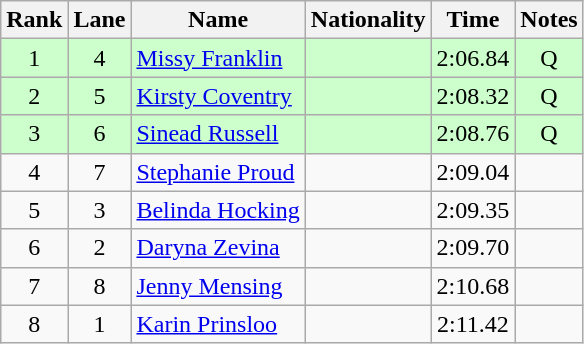<table class="wikitable sortable" style="text-align:center">
<tr>
<th>Rank</th>
<th>Lane</th>
<th>Name</th>
<th>Nationality</th>
<th>Time</th>
<th>Notes</th>
</tr>
<tr bgcolor=ccffcc>
<td>1</td>
<td>4</td>
<td align=left><a href='#'>Missy Franklin</a></td>
<td align=left></td>
<td>2:06.84</td>
<td>Q</td>
</tr>
<tr bgcolor=ccffcc>
<td>2</td>
<td>5</td>
<td align=left><a href='#'>Kirsty Coventry</a></td>
<td align=left></td>
<td>2:08.32</td>
<td>Q</td>
</tr>
<tr bgcolor=ccffcc>
<td>3</td>
<td>6</td>
<td align=left><a href='#'>Sinead Russell</a></td>
<td align=left></td>
<td>2:08.76</td>
<td>Q</td>
</tr>
<tr>
<td>4</td>
<td>7</td>
<td align=left><a href='#'>Stephanie Proud</a></td>
<td align=left></td>
<td>2:09.04</td>
<td></td>
</tr>
<tr>
<td>5</td>
<td>3</td>
<td align=left><a href='#'>Belinda Hocking</a></td>
<td align=left></td>
<td>2:09.35</td>
<td></td>
</tr>
<tr>
<td>6</td>
<td>2</td>
<td align=left><a href='#'>Daryna Zevina</a></td>
<td align=left></td>
<td>2:09.70</td>
<td></td>
</tr>
<tr>
<td>7</td>
<td>8</td>
<td align=left><a href='#'>Jenny Mensing</a></td>
<td align=left></td>
<td>2:10.68</td>
<td></td>
</tr>
<tr>
<td>8</td>
<td>1</td>
<td align=left><a href='#'>Karin Prinsloo</a></td>
<td align=left></td>
<td>2:11.42</td>
<td></td>
</tr>
</table>
